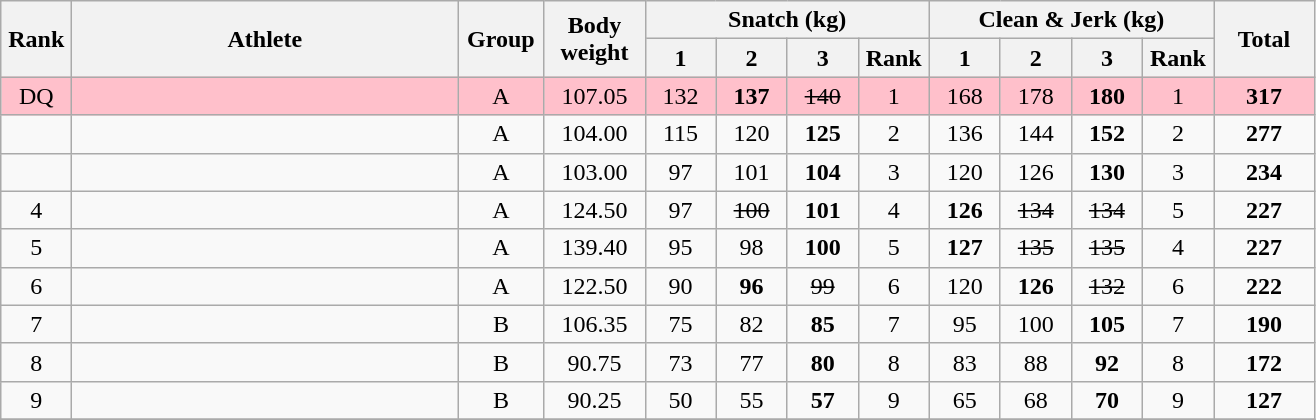<table class = "wikitable" style="text-align:center;">
<tr>
<th rowspan=2 width=40>Rank</th>
<th rowspan=2 width=250>Athlete</th>
<th rowspan=2 width=50>Group</th>
<th rowspan=2 width=60>Body weight</th>
<th colspan=4>Snatch (kg)</th>
<th colspan=4>Clean & Jerk (kg)</th>
<th rowspan=2 width=60>Total</th>
</tr>
<tr>
<th width=40>1</th>
<th width=40>2</th>
<th width=40>3</th>
<th width=40>Rank</th>
<th width=40>1</th>
<th width=40>2</th>
<th width=40>3</th>
<th width=40>Rank</th>
</tr>
<tr bgcolor=pink>
<td>DQ</td>
<td align=left></td>
<td>A</td>
<td>107.05</td>
<td>132</td>
<td><strong>137</strong></td>
<td><s>140</s></td>
<td>1</td>
<td>168</td>
<td>178</td>
<td><strong>180</strong></td>
<td>1</td>
<td><strong>317</strong></td>
</tr>
<tr>
<td></td>
<td align=left></td>
<td>A</td>
<td>104.00</td>
<td>115</td>
<td>120</td>
<td><strong>125</strong></td>
<td>2</td>
<td>136</td>
<td>144</td>
<td><strong>152</strong></td>
<td>2</td>
<td><strong>277</strong></td>
</tr>
<tr>
<td></td>
<td align=left></td>
<td>A</td>
<td>103.00</td>
<td>97</td>
<td>101</td>
<td><strong>104</strong></td>
<td>3</td>
<td>120</td>
<td>126</td>
<td><strong>130</strong></td>
<td>3</td>
<td><strong>234</strong></td>
</tr>
<tr>
<td>4</td>
<td align=left></td>
<td>A</td>
<td>124.50</td>
<td>97</td>
<td><s>100</s></td>
<td><strong>101</strong></td>
<td>4</td>
<td><strong>126</strong></td>
<td><s>134</s></td>
<td><s>134</s></td>
<td>5</td>
<td><strong>227</strong></td>
</tr>
<tr>
<td>5</td>
<td align=left></td>
<td>A</td>
<td>139.40</td>
<td>95</td>
<td>98</td>
<td><strong>100</strong></td>
<td>5</td>
<td><strong>127</strong></td>
<td><s>135</s></td>
<td><s>135</s></td>
<td>4</td>
<td><strong>227</strong></td>
</tr>
<tr>
<td>6</td>
<td align=left></td>
<td>A</td>
<td>122.50</td>
<td>90</td>
<td><strong>96</strong></td>
<td><s>99</s></td>
<td>6</td>
<td>120</td>
<td><strong>126</strong></td>
<td><s>132</s></td>
<td>6</td>
<td><strong>222</strong></td>
</tr>
<tr>
<td>7</td>
<td align=left></td>
<td>B</td>
<td>106.35</td>
<td>75</td>
<td>82</td>
<td><strong>85</strong></td>
<td>7</td>
<td>95</td>
<td>100</td>
<td><strong>105</strong></td>
<td>7</td>
<td><strong>190</strong></td>
</tr>
<tr>
<td>8</td>
<td align=left></td>
<td>B</td>
<td>90.75</td>
<td>73</td>
<td>77</td>
<td><strong>80</strong></td>
<td>8</td>
<td>83</td>
<td>88</td>
<td><strong>92</strong></td>
<td>8</td>
<td><strong>172</strong></td>
</tr>
<tr>
<td>9</td>
<td align=left></td>
<td>B</td>
<td>90.25</td>
<td>50</td>
<td>55</td>
<td><strong>57</strong></td>
<td>9</td>
<td>65</td>
<td>68</td>
<td><strong>70</strong></td>
<td>9</td>
<td><strong>127</strong></td>
</tr>
<tr>
</tr>
</table>
